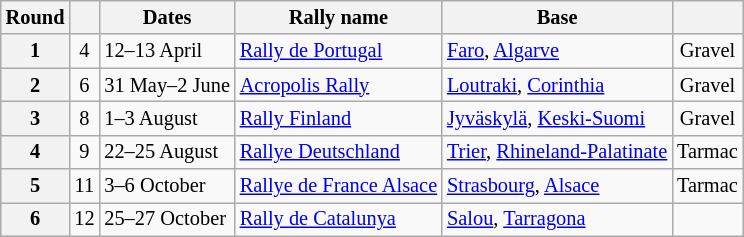<table class="wikitable" style="font-size: 85%">
<tr>
<th>Round</th>
<th><br></th>
<th>Dates</th>
<th>Rally name</th>
<th>Base</th>
<th></th>
</tr>
<tr>
<th>1</th>
<td align="center">4</td>
<td>12–13 April</td>
<td> <a href='#'>Rally de Portugal</a></td>
<td><a href='#'>Faro</a>, <a href='#'>Algarve</a></td>
<td align="center">Gravel</td>
</tr>
<tr>
<th>2</th>
<td align="center">6</td>
<td>31 May–2 June</td>
<td> <a href='#'>Acropolis Rally</a></td>
<td><a href='#'>Loutraki</a>, <a href='#'>Corinthia</a></td>
<td align="center">Gravel</td>
</tr>
<tr>
<th>3</th>
<td align="center">8</td>
<td>1–3 August</td>
<td> <a href='#'>Rally Finland</a></td>
<td><a href='#'>Jyväskylä</a>, <a href='#'>Keski-Suomi</a></td>
<td align="center">Gravel</td>
</tr>
<tr>
<th>4</th>
<td align="center">9</td>
<td>22–25 August</td>
<td> <a href='#'>Rallye Deutschland</a></td>
<td><a href='#'>Trier</a>, <a href='#'>Rhineland-Palatinate</a></td>
<td align="center">Tarmac</td>
</tr>
<tr>
<th>5</th>
<td align="center">11</td>
<td>3–6 October</td>
<td> <a href='#'>Rallye de France Alsace</a></td>
<td><a href='#'>Strasbourg</a>, <a href='#'>Alsace</a></td>
<td align="center">Tarmac</td>
</tr>
<tr>
<th>6</th>
<td align="center">12</td>
<td>25–27 October</td>
<td> <a href='#'>Rally de Catalunya</a></td>
<td><a href='#'>Salou</a>, <a href='#'>Tarragona</a></td>
<td align="center"></td>
</tr>
</table>
